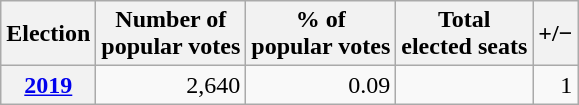<table class="wikitable" style="text-align: right;">
<tr align=center>
<th>Election</th>
<th>Number of<br>popular votes</th>
<th>% of<br>popular votes</th>
<th>Total<br>elected seats</th>
<th>+/−</th>
</tr>
<tr>
<th><a href='#'>2019</a></th>
<td>2,640</td>
<td>0.09</td>
<td></td>
<td>1 </td>
</tr>
</table>
